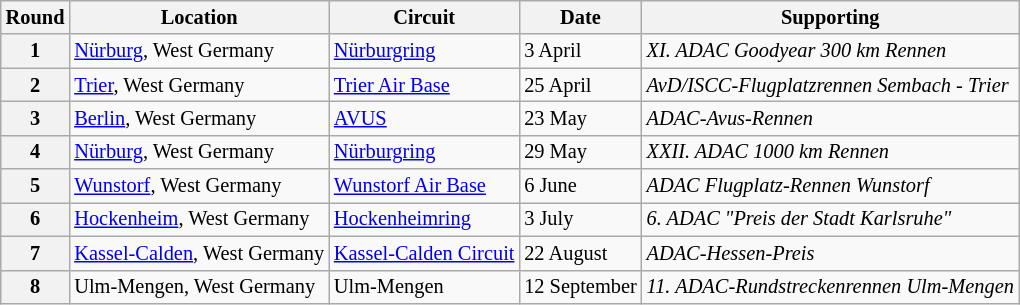<table class="wikitable" style="font-size: 85%;">
<tr>
<th>Round</th>
<th>Location</th>
<th>Circuit</th>
<th>Date</th>
<th>Supporting</th>
</tr>
<tr>
<th>1</th>
<td><a href='#'>Nürburg</a>, West Germany</td>
<td><a href='#'>Nürburgring</a></td>
<td>3 April</td>
<td><em>XI. ADAC Goodyear 300 km Rennen</em></td>
</tr>
<tr>
<th>2</th>
<td><a href='#'>Trier</a>, West Germany</td>
<td><a href='#'>Trier Air Base</a></td>
<td>25 April</td>
<td><em>AvD/ISCC-Flugplatzrennen Sembach - Trier</em></td>
</tr>
<tr>
<th>3</th>
<td><a href='#'>Berlin</a>, West Germany</td>
<td><a href='#'>AVUS</a></td>
<td>23 May</td>
<td><em>ADAC-Avus-Rennen</em></td>
</tr>
<tr>
<th>4</th>
<td><a href='#'>Nürburg</a>, West Germany</td>
<td><a href='#'>Nürburgring</a></td>
<td>29 May</td>
<td><em>XXII. ADAC 1000 km Rennen</em></td>
</tr>
<tr>
<th>5</th>
<td><a href='#'>Wunstorf</a>, West Germany</td>
<td><a href='#'>Wunstorf Air Base</a></td>
<td>6 June</td>
<td><em>ADAC Flugplatz-Rennen Wunstorf</em></td>
</tr>
<tr>
<th>6</th>
<td><a href='#'>Hockenheim</a>, West Germany</td>
<td><a href='#'>Hockenheimring</a></td>
<td>3 July</td>
<td><em>6. ADAC "Preis der Stadt Karlsruhe"</em></td>
</tr>
<tr>
<th>7</th>
<td><a href='#'>Kassel-Calden</a>, West Germany</td>
<td><a href='#'>Kassel-Calden Circuit</a></td>
<td>22 August</td>
<td><em>ADAC-Hessen-Preis</em></td>
</tr>
<tr>
<th>8</th>
<td>Ulm-Mengen, West Germany</td>
<td>Ulm-Mengen</td>
<td>12 September</td>
<td><em>11. ADAC-Rundstreckenrennen Ulm-Mengen</em></td>
</tr>
</table>
